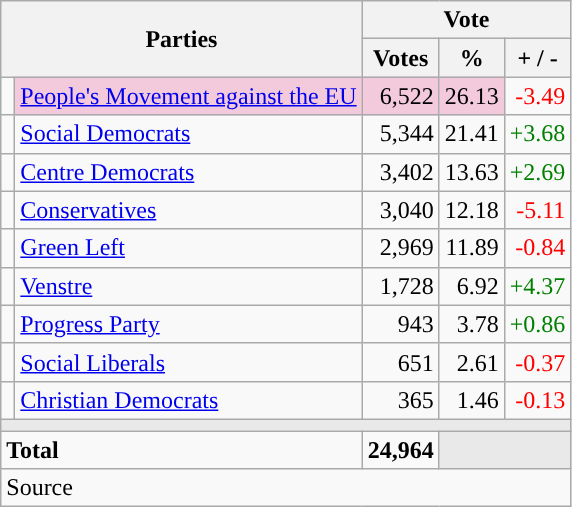<table class="wikitable" style="text-align:right;">
<tr>
<th style="text-align:centre;" rowspan="2" colspan="2" width="225">Parties</th>
<th colspan="3">Vote</th>
</tr>
<tr>
<th width="15">Votes</th>
<th width="15">%</th>
<th width="15">+ / -</th>
</tr>
<tr>
<td width="2" style="color:inherit;background:"></td>
<td bgcolor=#f3c9dc   align="left"><a href='#'>People's Movement against the EU</a></td>
<td bgcolor=#f3c9dc>6,522</td>
<td bgcolor=#f3c9dc>26.13</td>
<td style=color:red;>-3.49</td>
</tr>
<tr>
<td width="2" style="color:inherit;background:"></td>
<td align="left"><a href='#'>Social Democrats</a></td>
<td>5,344</td>
<td>21.41</td>
<td style=color:green;>+3.68</td>
</tr>
<tr>
<td width="2" style="color:inherit;background:"></td>
<td align="left"><a href='#'>Centre Democrats</a></td>
<td>3,402</td>
<td>13.63</td>
<td style=color:green;>+2.69</td>
</tr>
<tr>
<td width="2" style="color:inherit;background:"></td>
<td align="left"><a href='#'>Conservatives</a></td>
<td>3,040</td>
<td>12.18</td>
<td style=color:red;>-5.11</td>
</tr>
<tr>
<td width="2" style="color:inherit;background:"></td>
<td align="left"><a href='#'>Green Left</a></td>
<td>2,969</td>
<td>11.89</td>
<td style=color:red;>-0.84</td>
</tr>
<tr>
<td width="2" style="color:inherit;background:"></td>
<td align="left"><a href='#'>Venstre</a></td>
<td>1,728</td>
<td>6.92</td>
<td style=color:green;>+4.37</td>
</tr>
<tr>
<td width="2" style="color:inherit;background:"></td>
<td align="left"><a href='#'>Progress Party</a></td>
<td>943</td>
<td>3.78</td>
<td style=color:green;>+0.86</td>
</tr>
<tr>
<td width="2" style="color:inherit;background:"></td>
<td align="left"><a href='#'>Social Liberals</a></td>
<td>651</td>
<td>2.61</td>
<td style=color:red;>-0.37</td>
</tr>
<tr>
<td width="2" style="color:inherit;background:"></td>
<td align="left"><a href='#'>Christian Democrats</a></td>
<td>365</td>
<td>1.46</td>
<td style=color:red;>-0.13</td>
</tr>
<tr>
<td colspan="7" bgcolor="#E9E9E9"></td>
</tr>
<tr>
<td align="left" colspan="2"><strong>Total</strong></td>
<td><strong>24,964</strong></td>
<td bgcolor="#E9E9E9" colspan="2"></td>
</tr>
<tr>
<td align="left" colspan="6">Source</td>
</tr>
</table>
